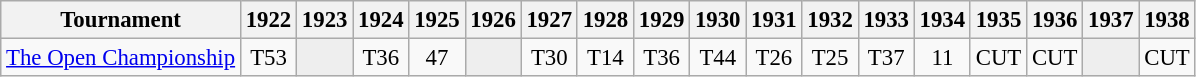<table class="wikitable" style="font-size:95%;text-align:center;">
<tr>
<th>Tournament</th>
<th>1922</th>
<th>1923</th>
<th>1924</th>
<th>1925</th>
<th>1926</th>
<th>1927</th>
<th>1928</th>
<th>1929</th>
<th>1930</th>
<th>1931</th>
<th>1932</th>
<th>1933</th>
<th>1934</th>
<th>1935</th>
<th>1936</th>
<th>1937</th>
<th>1938</th>
</tr>
<tr>
<td align=left><a href='#'>The Open Championship</a></td>
<td>T53</td>
<td style="background:#eeeeee;"></td>
<td>T36</td>
<td>47</td>
<td style="background:#eeeeee;"></td>
<td>T30</td>
<td>T14</td>
<td>T36</td>
<td>T44</td>
<td>T26</td>
<td>T25</td>
<td>T37</td>
<td>11</td>
<td>CUT</td>
<td>CUT</td>
<td style="background:#eeeeee;"></td>
<td>CUT</td>
</tr>
</table>
